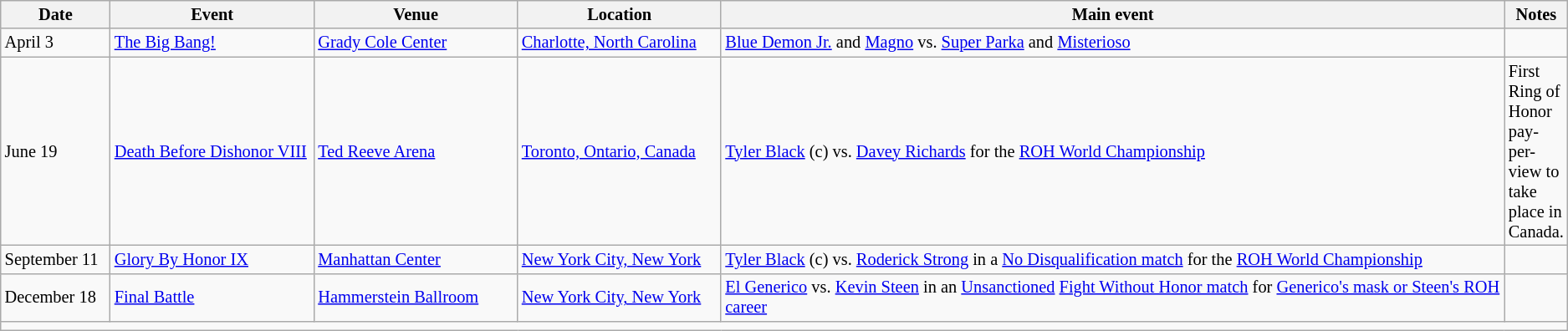<table class="sortable wikitable succession-box" style="font-size:85%;">
<tr>
<th width=7%>Date</th>
<th width=13%>Event</th>
<th width=13%>Venue</th>
<th width=13%>Location</th>
<th width=50%>Main event</th>
<th width=13%>Notes</th>
</tr>
<tr>
<td>April 3</td>
<td><a href='#'>The Big Bang!</a></td>
<td><a href='#'>Grady Cole Center</a></td>
<td><a href='#'>Charlotte, North Carolina</a></td>
<td><a href='#'>Blue Demon Jr.</a> and <a href='#'>Magno</a> vs. <a href='#'>Super Parka</a> and <a href='#'>Misterioso</a></td>
<td></td>
</tr>
<tr>
<td>June 19</td>
<td><a href='#'>Death Before Dishonor VIII</a></td>
<td><a href='#'>Ted Reeve Arena</a></td>
<td><a href='#'>Toronto, Ontario, Canada</a></td>
<td><a href='#'>Tyler Black</a> (c) vs. <a href='#'>Davey Richards</a> for the <a href='#'>ROH World Championship</a></td>
<td>First Ring of Honor pay-per-view to take place in Canada.</td>
</tr>
<tr>
<td>September 11</td>
<td><a href='#'>Glory By Honor IX</a></td>
<td><a href='#'>Manhattan Center</a></td>
<td><a href='#'>New York City, New York</a></td>
<td><a href='#'>Tyler Black</a> (c) vs. <a href='#'>Roderick Strong</a> in a <a href='#'>No Disqualification match</a> for the <a href='#'>ROH World Championship</a></td>
<td></td>
</tr>
<tr>
<td>December 18</td>
<td><a href='#'>Final Battle</a></td>
<td><a href='#'>Hammerstein Ballroom</a></td>
<td><a href='#'>New York City, New York</a></td>
<td><a href='#'>El Generico</a> vs. <a href='#'>Kevin Steen</a> in an <a href='#'>Unsanctioned</a> <a href='#'>Fight Without Honor match</a> for <a href='#'>Generico's mask or Steen's ROH career</a></td>
<td></td>
</tr>
<tr>
<td colspan="6"></td>
</tr>
</table>
